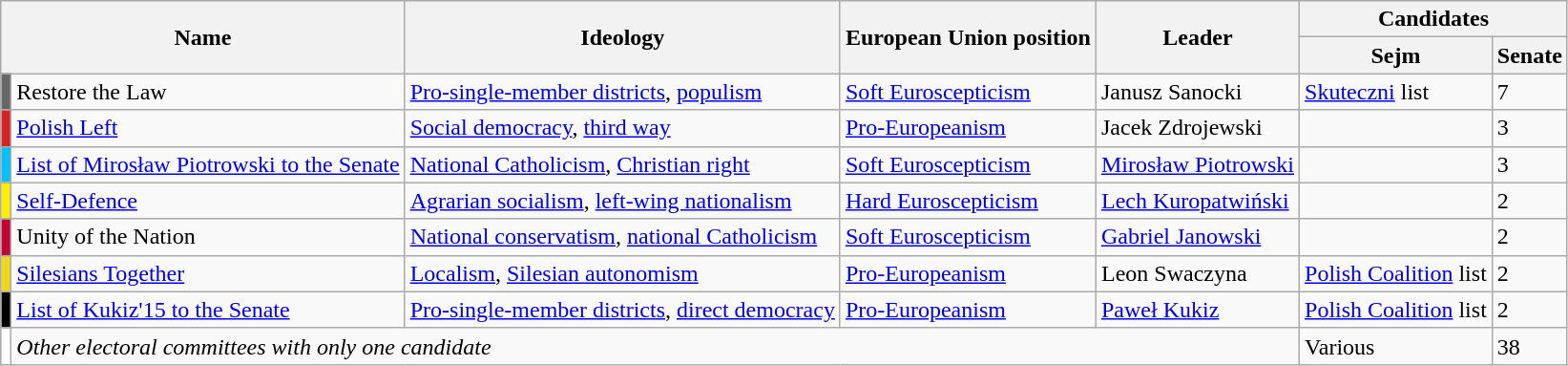<table class="wikitable">
<tr>
<th rowspan="2" colspan=2>Name</th>
<th rowspan="2">Ideology</th>
<th rowspan="2">European Union position</th>
<th rowspan="2">Leader</th>
<th colspan="2">Candidates</th>
</tr>
<tr>
<th>Sejm</th>
<th>Senate</th>
</tr>
<tr>
<td style="background:#676767;"></td>
<td>Restore the Law</td>
<td><a href='#'>Pro-single-member districts</a>, <a href='#'>populism</a></td>
<td><a href='#'>Soft Euroscepticism</a></td>
<td>Janusz Sanocki</td>
<td><a href='#'>Skuteczni</a> list</td>
<td>7</td>
</tr>
<tr>
<td style="background:#D92121;"></td>
<td><a href='#'>Polish Left</a></td>
<td><a href='#'>Social democracy</a>, <a href='#'>third way</a></td>
<td><a href='#'>Pro-Europeanism</a></td>
<td>Jacek Zdrojewski</td>
<td></td>
<td>3</td>
</tr>
<tr>
<td style="background:#00BFFF;"></td>
<td><a href='#'>List of Mirosław Piotrowski to the Senate</a></td>
<td><a href='#'>National Catholicism</a>, <a href='#'>Christian right</a></td>
<td><a href='#'>Soft Euroscepticism</a></td>
<td><a href='#'>Mirosław Piotrowski</a></td>
<td></td>
<td>3</td>
</tr>
<tr>
<td style="background:#FFEF00;"></td>
<td><a href='#'>Self-Defence</a></td>
<td><a href='#'>Agrarian socialism</a>, <a href='#'>left-wing nationalism</a></td>
<td><a href='#'>Hard Euroscepticism</a></td>
<td><a href='#'>Lech Kuropatwiński</a></td>
<td></td>
<td>2</td>
</tr>
<tr>
<td style="background:#C40233;"></td>
<td>Unity of the Nation</td>
<td><a href='#'>National conservatism</a>, <a href='#'>national Catholicism</a></td>
<td><a href='#'>Soft Euroscepticism</a></td>
<td><a href='#'>Gabriel Janowski</a></td>
<td></td>
<td>2</td>
</tr>
<tr>
<td style="background:#F0D719;"></td>
<td><a href='#'>Silesians Together</a></td>
<td><a href='#'>Localism</a>, <a href='#'>Silesian autonomism</a></td>
<td><a href='#'>Pro-Europeanism</a></td>
<td>Leon Swaczyna</td>
<td><a href='#'>Polish Coalition</a> list</td>
<td>2</td>
</tr>
<tr>
<td style="background:#000000;"></td>
<td><a href='#'>List of Kukiz'15 to the Senate</a></td>
<td><a href='#'>Pro-single-member districts</a>, <a href='#'>direct democracy</a></td>
<td><a href='#'>Pro-Europeanism</a></td>
<td><a href='#'>Paweł Kukiz</a></td>
<td><a href='#'>Polish Coalition</a> list</td>
<td>2</td>
</tr>
<tr>
<td style="background:#FFFFFF;"></td>
<td colspan=4><em>Other electoral committees with only one candidate</em></td>
<td>Various</td>
<td>38</td>
</tr>
</table>
